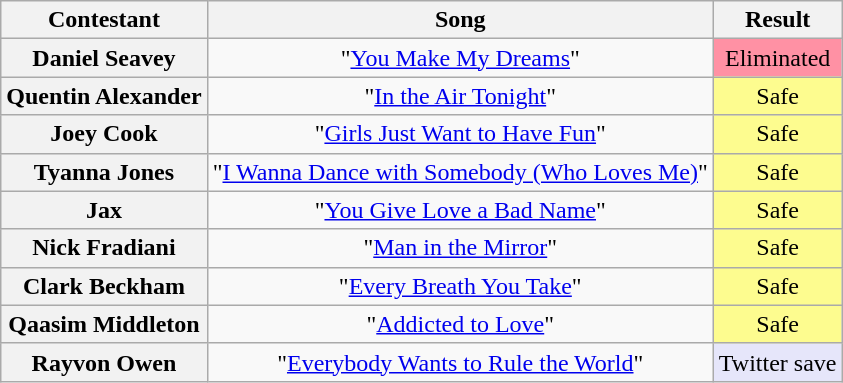<table class="wikitable unsortable" style="text-align:center;">
<tr>
<th scope="col">Contestant</th>
<th scope="col">Song</th>
<th scope="col">Result</th>
</tr>
<tr>
<th scope="row">Daniel Seavey</th>
<td>"<a href='#'>You Make My Dreams</a>"</td>
<td bgcolor="FF91A4">Eliminated</td>
</tr>
<tr>
<th scope="row">Quentin Alexander</th>
<td>"<a href='#'>In the Air Tonight</a>"</td>
<td style="background:#fdfc8f;">Safe</td>
</tr>
<tr>
<th scope="row">Joey Cook</th>
<td>"<a href='#'>Girls Just Want to Have Fun</a>"</td>
<td style="background:#fdfc8f;">Safe</td>
</tr>
<tr>
<th scope="row">Tyanna Jones</th>
<td>"<a href='#'>I Wanna Dance with Somebody (Who Loves Me)</a>"</td>
<td style="background:#fdfc8f;">Safe</td>
</tr>
<tr>
<th scope="row">Jax</th>
<td>"<a href='#'>You Give Love a Bad Name</a>"</td>
<td style="background:#fdfc8f;">Safe</td>
</tr>
<tr>
<th scope="row">Nick Fradiani</th>
<td>"<a href='#'>Man in the Mirror</a>"</td>
<td style="background:#fdfc8f;">Safe</td>
</tr>
<tr>
<th scope="row">Clark Beckham</th>
<td>"<a href='#'>Every Breath You Take</a>"</td>
<td style="background:#fdfc8f;">Safe</td>
</tr>
<tr>
<th scope="row">Qaasim Middleton</th>
<td>"<a href='#'>Addicted to Love</a>"</td>
<td style="background:#fdfc8f;">Safe</td>
</tr>
<tr>
<th scope="row">Rayvon Owen</th>
<td>"<a href='#'>Everybody Wants to Rule the World</a>"</td>
<td style="background:lavender;">Twitter save</td>
</tr>
</table>
